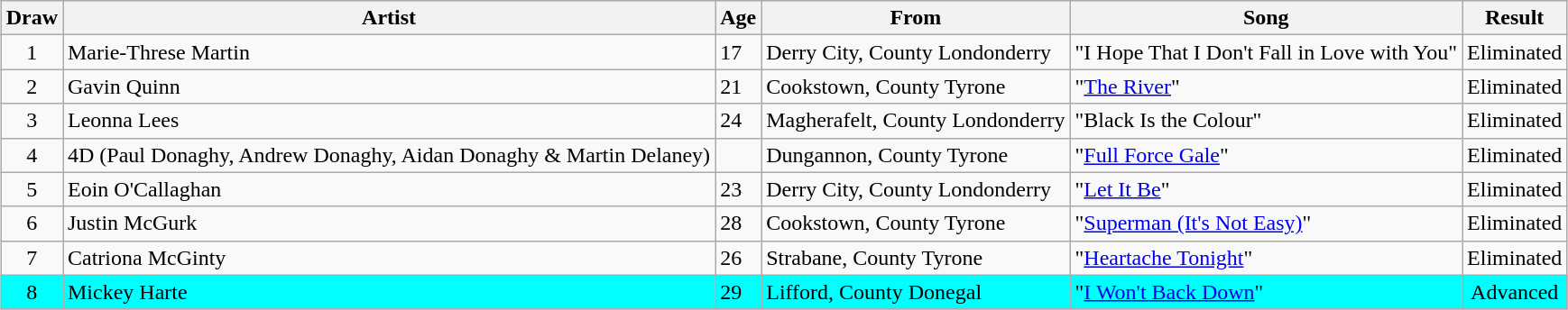<table class="sortable wikitable" style="margin: 1em auto 1em auto; text-align:center">
<tr>
<th>Draw</th>
<th>Artist</th>
<th>Age</th>
<th>From</th>
<th>Song </th>
<th>Result</th>
</tr>
<tr>
<td>1</td>
<td align="left">Marie-Threse Martin</td>
<td align="left">17</td>
<td align="left">Derry City, County Londonderry</td>
<td align="left">"I Hope That I Don't Fall in Love with You" </td>
<td>Eliminated</td>
</tr>
<tr>
<td>2</td>
<td align="left">Gavin Quinn</td>
<td align="left">21</td>
<td align="left">Cookstown, County Tyrone</td>
<td align="left">"<a href='#'>The River</a>" </td>
<td>Eliminated</td>
</tr>
<tr>
<td>3</td>
<td align="left">Leonna Lees</td>
<td align="left">24</td>
<td align="left">Magherafelt, County Londonderry</td>
<td align="left">"Black Is the Colour" </td>
<td>Eliminated</td>
</tr>
<tr>
<td>4</td>
<td align="left">4D (Paul Donaghy, Andrew Donaghy, Aidan Donaghy & Martin Delaney)</td>
<td align="left"></td>
<td align="left">Dungannon, County Tyrone</td>
<td align="left">"<a href='#'>Full Force Gale</a>" </td>
<td>Eliminated</td>
</tr>
<tr>
<td>5</td>
<td align="left">Eoin O'Callaghan</td>
<td align="left">23</td>
<td align="left">Derry City, County Londonderry</td>
<td align="left">"<a href='#'>Let It Be</a>" </td>
<td>Eliminated</td>
</tr>
<tr>
<td>6</td>
<td align="left">Justin McGurk</td>
<td align="left">28</td>
<td align="left">Cookstown, County Tyrone</td>
<td align="left">"<a href='#'>Superman (It's Not Easy)</a>" </td>
<td>Eliminated</td>
</tr>
<tr>
<td>7</td>
<td align="left">Catriona McGinty</td>
<td align="left">26</td>
<td align="left">Strabane, County Tyrone</td>
<td align="left">"<a href='#'>Heartache Tonight</a>" </td>
<td>Eliminated</td>
</tr>
<tr style="background:cyan;">
<td>8</td>
<td align="left">Mickey Harte</td>
<td align="left">29</td>
<td align="left">Lifford, County Donegal</td>
<td align="left">"<a href='#'>I Won't Back Down</a>" </td>
<td>Advanced</td>
</tr>
</table>
